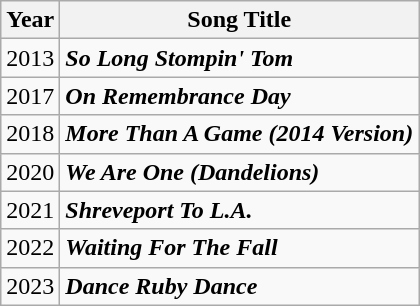<table class="wikitable sortable">
<tr>
<th>Year</th>
<th>Song Title</th>
</tr>
<tr>
<td>2013</td>
<td><strong><em>So Long Stompin' Tom</em></strong></td>
</tr>
<tr>
<td>2017</td>
<td><strong><em>On Remembrance Day</em></strong></td>
</tr>
<tr>
<td>2018</td>
<td><strong><em>More Than A Game (2014 Version)</em></strong></td>
</tr>
<tr>
<td>2020</td>
<td><strong><em>We Are One (Dandelions)</em></strong></td>
</tr>
<tr>
<td>2021</td>
<td><strong><em>Shreveport To L.A.</em></strong></td>
</tr>
<tr>
<td>2022</td>
<td><strong><em>Waiting For The Fall</em></strong></td>
</tr>
<tr>
<td>2023</td>
<td><strong><em>Dance Ruby Dance</em></strong></td>
</tr>
</table>
